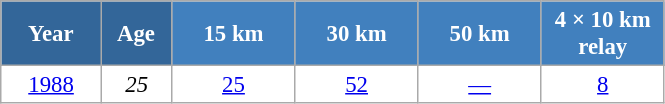<table class="wikitable" style="font-size:95%; text-align:center; border:grey solid 1px; border-collapse:collapse; background:#ffffff;">
<tr>
<th style="background-color:#369; color:white; width:60px;"> Year </th>
<th style="background-color:#369; color:white; width:40px;"> Age </th>
<th style="background-color:#4180be; color:white; width:75px;"> 15 km </th>
<th style="background-color:#4180be; color:white; width:75px;"> 30 km </th>
<th style="background-color:#4180be; color:white; width:75px;"> 50 km </th>
<th style="background-color:#4180be; color:white; width:75px;"> 4 × 10 km <br> relay </th>
</tr>
<tr>
<td><a href='#'>1988</a></td>
<td><em>25</em></td>
<td><a href='#'>25</a></td>
<td><a href='#'>52</a></td>
<td><a href='#'>—</a></td>
<td><a href='#'>8</a></td>
</tr>
</table>
